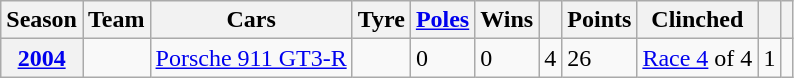<table class="wikitable sortable plainrowheaders" ; text-align:center;">
<tr>
<th scope="col">Season</th>
<th scope="col">Team</th>
<th scope="col">Cars</th>
<th scope="col">Tyre</th>
<th scope="col"><a href='#'>Poles</a></th>
<th scope="col">Wins</th>
<th scope="col"></th>
<th scope="col">Points</th>
<th scope="col">Clinched</th>
<th scope="col"></th>
<th scope="col" class="unsortable"></th>
</tr>
<tr>
<th scope="row" style="text-align: center;"><a href='#'>2004</a></th>
<td></td>
<td><a href='#'>Porsche 911 GT3-R</a></td>
<td></td>
<td>0</td>
<td>0</td>
<td>4</td>
<td>26</td>
<td><a href='#'>Race 4</a> of 4</td>
<td>1</td>
<td style="text-align:center;"></td>
</tr>
</table>
